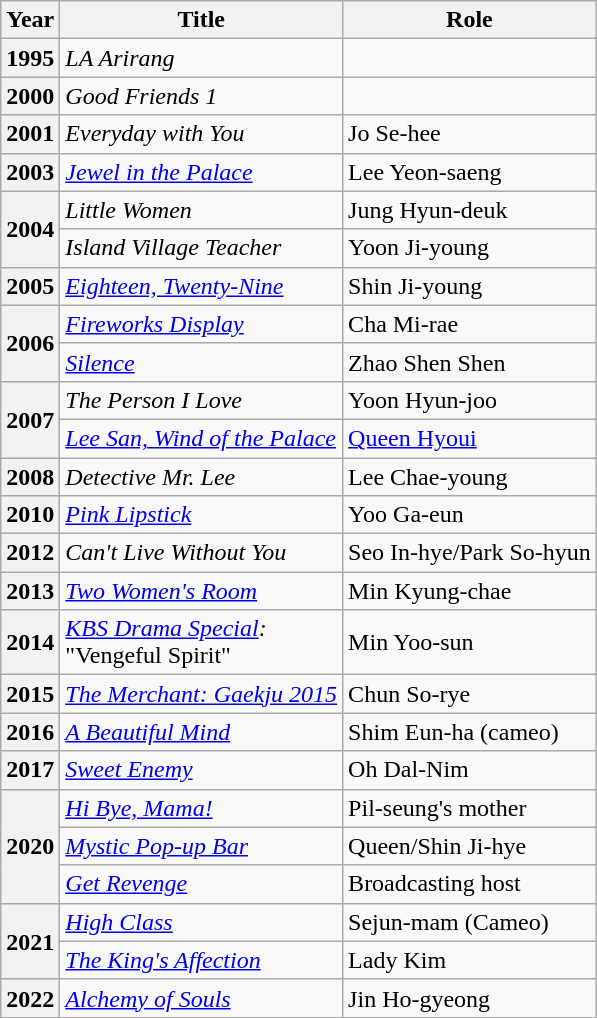<table class="wikitable plainrowheaders">
<tr>
<th scope="col">Year</th>
<th scope="col">Title</th>
<th scope="col">Role</th>
</tr>
<tr>
<th scope="row">1995</th>
<td><em>LA Arirang</em></td>
<td></td>
</tr>
<tr>
<th scope="row">2000</th>
<td><em>Good Friends 1</em></td>
<td></td>
</tr>
<tr>
<th scope="row">2001</th>
<td><em>Everyday with You</em></td>
<td>Jo Se-hee</td>
</tr>
<tr>
<th scope="row">2003</th>
<td><em><a href='#'>Jewel in the Palace</a></em></td>
<td>Lee Yeon-saeng</td>
</tr>
<tr>
<th scope="row" rowspan="2">2004</th>
<td><em>Little Women</em></td>
<td>Jung Hyun-deuk</td>
</tr>
<tr>
<td><em>Island Village Teacher</em></td>
<td>Yoon Ji-young</td>
</tr>
<tr>
<th scope="row">2005</th>
<td><em><a href='#'>Eighteen, Twenty-Nine</a></em></td>
<td>Shin Ji-young</td>
</tr>
<tr>
<th scope="row" rowspan="2">2006</th>
<td><em><a href='#'>Fireworks Display</a></em></td>
<td>Cha Mi-rae</td>
</tr>
<tr>
<td><em><a href='#'>Silence</a></em></td>
<td>Zhao Shen Shen</td>
</tr>
<tr>
<th scope="row" rowspan="2">2007</th>
<td><em>The Person I Love</em></td>
<td>Yoon Hyun-joo</td>
</tr>
<tr>
<td><em><a href='#'>Lee San, Wind of the Palace</a></em></td>
<td><a href='#'>Queen Hyoui</a></td>
</tr>
<tr>
<th scope="row">2008</th>
<td><em>Detective Mr. Lee</em></td>
<td>Lee Chae-young</td>
</tr>
<tr>
<th scope="row">2010</th>
<td><em><a href='#'>Pink Lipstick</a></em></td>
<td>Yoo Ga-eun</td>
</tr>
<tr>
<th scope="row">2012</th>
<td><em>Can't Live Without You</em></td>
<td>Seo In-hye/Park So-hyun</td>
</tr>
<tr>
<th scope="row">2013</th>
<td><em><a href='#'>Two Women's Room</a></em></td>
<td>Min Kyung-chae</td>
</tr>
<tr>
<th scope="row">2014</th>
<td><em><a href='#'>KBS Drama Special</a>:</em><br>"Vengeful Spirit"</td>
<td>Min Yoo-sun</td>
</tr>
<tr>
<th scope="row">2015</th>
<td><em><a href='#'>The Merchant: Gaekju 2015</a></em></td>
<td>Chun So-rye</td>
</tr>
<tr>
<th scope="row">2016</th>
<td><em><a href='#'>A Beautiful Mind</a></em></td>
<td>Shim Eun-ha (cameo)</td>
</tr>
<tr>
<th scope="row">2017</th>
<td><em><a href='#'>Sweet Enemy</a></em></td>
<td>Oh Dal-Nim</td>
</tr>
<tr>
<th scope="row" rowspan="3">2020</th>
<td><em><a href='#'>Hi Bye, Mama!</a></em></td>
<td>Pil-seung's mother</td>
</tr>
<tr>
<td><em><a href='#'>Mystic Pop-up Bar</a></em></td>
<td>Queen/Shin Ji-hye</td>
</tr>
<tr>
<td><em><a href='#'>Get Revenge</a></em></td>
<td>Broadcasting host</td>
</tr>
<tr>
<th scope="row" rowspan="2">2021</th>
<td><em><a href='#'>High Class</a></em></td>
<td>Sejun-mam (Cameo)</td>
</tr>
<tr>
<td><em><a href='#'>The King's Affection</a></em></td>
<td>Lady Kim</td>
</tr>
<tr>
<th scope="row">2022</th>
<td><em><a href='#'>Alchemy of Souls</a></em></td>
<td>Jin Ho-gyeong</td>
</tr>
</table>
